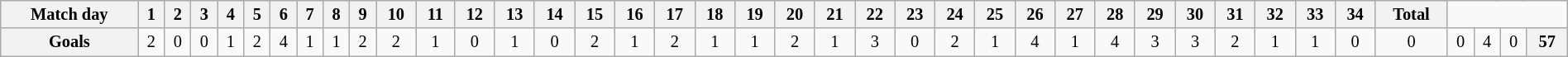<table class="wikitable" style="width:100%; font-size:85%;">
<tr valign=top>
<th align=center>Match day</th>
<th align=center>1</th>
<th align=center>2</th>
<th align=center>3</th>
<th align=center>4</th>
<th align=center>5</th>
<th align=center>6</th>
<th align=center>7</th>
<th align=center>8</th>
<th align=center>9</th>
<th align=center>10</th>
<th align=center>11</th>
<th align=center>12</th>
<th align=center>13</th>
<th align=center>14</th>
<th align=center>15</th>
<th align=center>16</th>
<th align=center>17</th>
<th align=center>18</th>
<th align=center>19</th>
<th align=center>20</th>
<th align=center>21</th>
<th align=center>22</th>
<th align=center>23</th>
<th align=center>24</th>
<th align=center>25</th>
<th align=center>26</th>
<th align=center>27</th>
<th align=center>28</th>
<th align=center>29</th>
<th align=center>30</th>
<th align=center>31</th>
<th align=center>32</th>
<th align=center>33</th>
<th align=center>34</th>
<th align=center><strong>Total</strong></th>
</tr>
<tr>
<th align=center>Goals</th>
<td align=center>2</td>
<td align=center>0</td>
<td align=center>0</td>
<td align=center>1</td>
<td align=center>2</td>
<td align=center>4</td>
<td align=center>1</td>
<td align=center>1</td>
<td align=center>2</td>
<td align=center>2</td>
<td align=center>1</td>
<td align=center>0</td>
<td align=center>1</td>
<td align=center>0</td>
<td align=center>2</td>
<td align=center>1</td>
<td align=center>2</td>
<td align=center>1</td>
<td align=center>1</td>
<td align=center>2</td>
<td align=center>1</td>
<td align=center>3</td>
<td align=center>0</td>
<td align=center>2</td>
<td align=center>1</td>
<td align=center>4</td>
<td align=center>1</td>
<td align=center>4</td>
<td align=center>3</td>
<td align=center>3</td>
<td align=center>2</td>
<td align=center>1</td>
<td align=center>1</td>
<td align=center>0</td>
<td align=center>0</td>
<td align=center>0</td>
<td align=center>4</td>
<td align=center>0</td>
<th align=center><strong>57</strong></th>
</tr>
</table>
